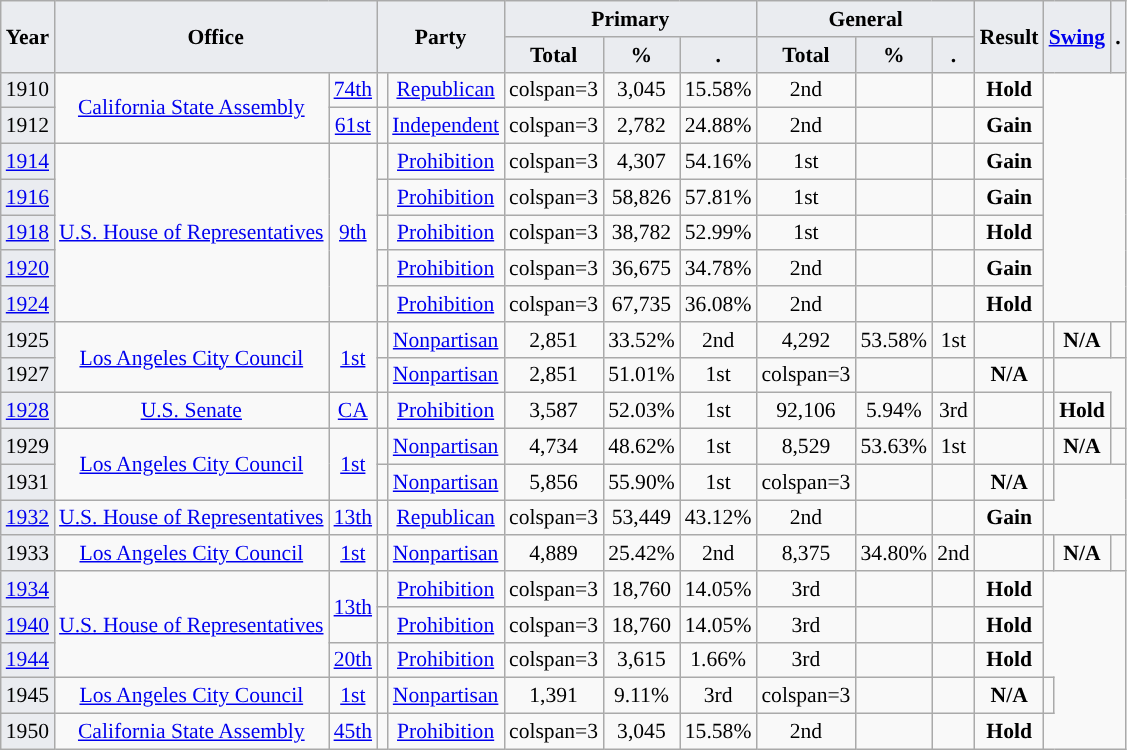<table class="wikitable" style="font-size:90%; text-align:center;">
<tr>
<th style="background-color:#EAECF0;" rowspan=2>Year</th>
<th colspan=2 style="background-color:#EAECF0;" rowspan=2>Office</th>
<th style="background-color:#EAECF0;" colspan=2 rowspan=2>Party</th>
<th style="background-color:#EAECF0;" colspan=3>Primary</th>
<th style="background-color:#EAECF0;" colspan=3>General</th>
<th style="background-color:#EAECF0;" rowspan=2>Result</th>
<th style="background-color:#EAECF0;" colspan=2 rowspan=2><a href='#'>Swing</a></th>
<th style="background-color:#EAECF0;" rowspan=2>.</th>
</tr>
<tr>
<th style="background-color:#EAECF0;">Total</th>
<th style="background-color:#EAECF0;">%</th>
<th style="background-color:#EAECF0;">.</th>
<th style="background-color:#EAECF0;">Total</th>
<th style="background-color:#EAECF0;">%</th>
<th style="background-color:#EAECF0;">.</th>
</tr>
<tr>
<td style="background-color:#EAECF0;">1910</td>
<td rowspan=2><a href='#'>California State Assembly</a></td>
<td rowspan=1><a href='#'>74th</a></td>
<td style="background-color:"></td>
<td><a href='#'>Republican</a></td>
<td>colspan=3 </td>
<td>3,045</td>
<td>15.58%</td>
<td>2nd</td>
<td></td>
<td style="background-color:"></td>
<td><strong>Hold</strong></td>
</tr>
<tr>
<td style="background-color:#EAECF0;">1912</td>
<td rowspan=1><a href='#'>61st</a></td>
<td style="background-color:"></td>
<td><a href='#'>Independent</a></td>
<td>colspan=3 </td>
<td>2,782</td>
<td>24.88%</td>
<td>2nd</td>
<td></td>
<td style="background-color:"></td>
<td><strong>Gain</strong></td>
</tr>
<tr>
<td style="background-color:#EAECF0;"><a href='#'>1914</a></td>
<td rowspan=5><a href='#'>U.S. House of Representatives</a></td>
<td rowspan=5><a href='#'>9th</a></td>
<td style="background-color:"></td>
<td><a href='#'>Prohibition</a></td>
<td>colspan=3 </td>
<td>4,307</td>
<td>54.16%</td>
<td>1st</td>
<td></td>
<td style="background-color:"></td>
<td><strong>Gain</strong></td>
</tr>
<tr>
<td style="background-color:#EAECF0;"><a href='#'>1916</a></td>
<td style="background-color:"></td>
<td><a href='#'>Prohibition</a></td>
<td>colspan=3 </td>
<td>58,826</td>
<td>57.81%</td>
<td>1st</td>
<td></td>
<td style="background-color:"></td>
<td><strong>Gain</strong></td>
</tr>
<tr>
<td style="background-color:#EAECF0;"><a href='#'>1918</a></td>
<td style="background-color:"></td>
<td><a href='#'>Prohibition</a></td>
<td>colspan=3 </td>
<td>38,782</td>
<td>52.99%</td>
<td>1st</td>
<td></td>
<td style="background-color:"></td>
<td><strong>Hold</strong></td>
</tr>
<tr>
<td style="background-color:#EAECF0;"><a href='#'>1920</a></td>
<td style="background-color:"></td>
<td><a href='#'>Prohibition</a></td>
<td>colspan=3 </td>
<td>36,675</td>
<td>34.78%</td>
<td>2nd</td>
<td></td>
<td style="background-color:"></td>
<td><strong>Gain</strong></td>
</tr>
<tr>
<td style="background-color:#EAECF0;"><a href='#'>1924</a></td>
<td style="background-color:"></td>
<td><a href='#'>Prohibition</a></td>
<td>colspan=3 </td>
<td>67,735</td>
<td>36.08%</td>
<td>2nd</td>
<td></td>
<td style="background-color:"></td>
<td><strong>Hold</strong></td>
</tr>
<tr>
<td style="background-color:#EAECF0;">1925</td>
<td rowspan=2><a href='#'>Los Angeles City Council</a></td>
<td rowspan=2><a href='#'>1st</a></td>
<td style="background-color:"></td>
<td><a href='#'>Nonpartisan</a></td>
<td>2,851</td>
<td>33.52%</td>
<td>2nd</td>
<td>4,292</td>
<td>53.58%</td>
<td>1st</td>
<td></td>
<td style="background-color:"></td>
<td><strong>N/A</strong></td>
<td></td>
</tr>
<tr>
<td style="background-color:#EAECF0;">1927</td>
<td style="background-color:"></td>
<td><a href='#'>Nonpartisan</a></td>
<td>2,851</td>
<td>51.01%</td>
<td>1st</td>
<td>colspan=3 </td>
<td></td>
<td style="background-color:"></td>
<td><strong>N/A</strong></td>
<td></td>
</tr>
<tr>
<td style="background-color:#EAECF0;"><a href='#'>1928</a></td>
<td rowspan=1><a href='#'>U.S. Senate</a></td>
<td rowspan=1><a href='#'>CA</a></td>
<td style="background-color:"></td>
<td><a href='#'>Prohibition</a></td>
<td>3,587</td>
<td>52.03%</td>
<td>1st</td>
<td>92,106</td>
<td>5.94%</td>
<td>3rd</td>
<td></td>
<td style="background-color:"></td>
<td><strong>Hold</strong></td>
</tr>
<tr>
<td style="background-color:#EAECF0;">1929</td>
<td rowspan=2><a href='#'>Los Angeles City Council</a></td>
<td rowspan=2><a href='#'>1st</a></td>
<td style="background-color:"></td>
<td><a href='#'>Nonpartisan</a></td>
<td>4,734</td>
<td>48.62%</td>
<td>1st</td>
<td>8,529</td>
<td>53.63%</td>
<td>1st</td>
<td></td>
<td style="background-color:"></td>
<td><strong>N/A</strong></td>
<td></td>
</tr>
<tr>
<td style="background-color:#EAECF0;">1931</td>
<td style="background-color:"></td>
<td><a href='#'>Nonpartisan</a></td>
<td>5,856</td>
<td>55.90%</td>
<td>1st</td>
<td>colspan=3 </td>
<td></td>
<td style="background-color:"></td>
<td><strong>N/A</strong></td>
<td></td>
</tr>
<tr>
<td style="background-color:#EAECF0;"><a href='#'>1932</a></td>
<td rowspan=1><a href='#'>U.S. House of Representatives</a></td>
<td rowspan=1><a href='#'>13th</a></td>
<td style="background-color:"></td>
<td><a href='#'>Republican</a></td>
<td>colspan=3 </td>
<td>53,449</td>
<td>43.12%</td>
<td>2nd</td>
<td></td>
<td style="background-color:"></td>
<td><strong>Gain</strong></td>
</tr>
<tr>
<td style="background-color:#EAECF0;">1933</td>
<td rowspan=1><a href='#'>Los Angeles City Council</a></td>
<td rowspan=1><a href='#'>1st</a></td>
<td style="background-color:"></td>
<td><a href='#'>Nonpartisan</a></td>
<td>4,889</td>
<td>25.42%</td>
<td>2nd</td>
<td>8,375</td>
<td>34.80%</td>
<td>2nd</td>
<td></td>
<td style="background-color:"></td>
<td><strong>N/A</strong></td>
<td></td>
</tr>
<tr>
<td style="background-color:#EAECF0;"><a href='#'>1934</a></td>
<td rowspan=3><a href='#'>U.S. House of Representatives</a></td>
<td rowspan=2><a href='#'>13th</a></td>
<td style="background-color:"></td>
<td><a href='#'>Prohibition</a></td>
<td>colspan=3 </td>
<td>18,760</td>
<td>14.05%</td>
<td>3rd</td>
<td></td>
<td style="background-color:"></td>
<td><strong>Hold</strong></td>
</tr>
<tr>
<td style="background-color:#EAECF0;"><a href='#'>1940</a></td>
<td style="background-color:"></td>
<td><a href='#'>Prohibition</a></td>
<td>colspan=3 </td>
<td>18,760</td>
<td>14.05%</td>
<td>3rd</td>
<td></td>
<td style="background-color:"></td>
<td><strong>Hold</strong></td>
</tr>
<tr>
<td style="background-color:#EAECF0;"><a href='#'>1944</a></td>
<td rowspan=1><a href='#'>20th</a></td>
<td style="background-color:"></td>
<td><a href='#'>Prohibition</a></td>
<td>colspan=3 </td>
<td>3,615</td>
<td>1.66%</td>
<td>3rd</td>
<td></td>
<td style="background-color:"></td>
<td><strong>Hold</strong></td>
</tr>
<tr>
<td style="background-color:#EAECF0;">1945</td>
<td rowspan=1><a href='#'>Los Angeles City Council</a></td>
<td rowspan=1><a href='#'>1st</a></td>
<td style="background-color:"></td>
<td><a href='#'>Nonpartisan</a></td>
<td>1,391</td>
<td>9.11%</td>
<td>3rd</td>
<td>colspan=3 </td>
<td></td>
<td style="background-color:"></td>
<td><strong>N/A</strong></td>
<td></td>
</tr>
<tr>
<td style="background-color:#EAECF0;">1950</td>
<td rowspan=3><a href='#'>California State Assembly</a></td>
<td rowspan=2><a href='#'>45th</a></td>
<td style="background-color:"></td>
<td><a href='#'>Prohibition</a></td>
<td>colspan=3 </td>
<td>3,045</td>
<td>15.58%</td>
<td>2nd</td>
<td></td>
<td style="background-color:"></td>
<td><strong>Hold</strong></td>
</tr>
</table>
